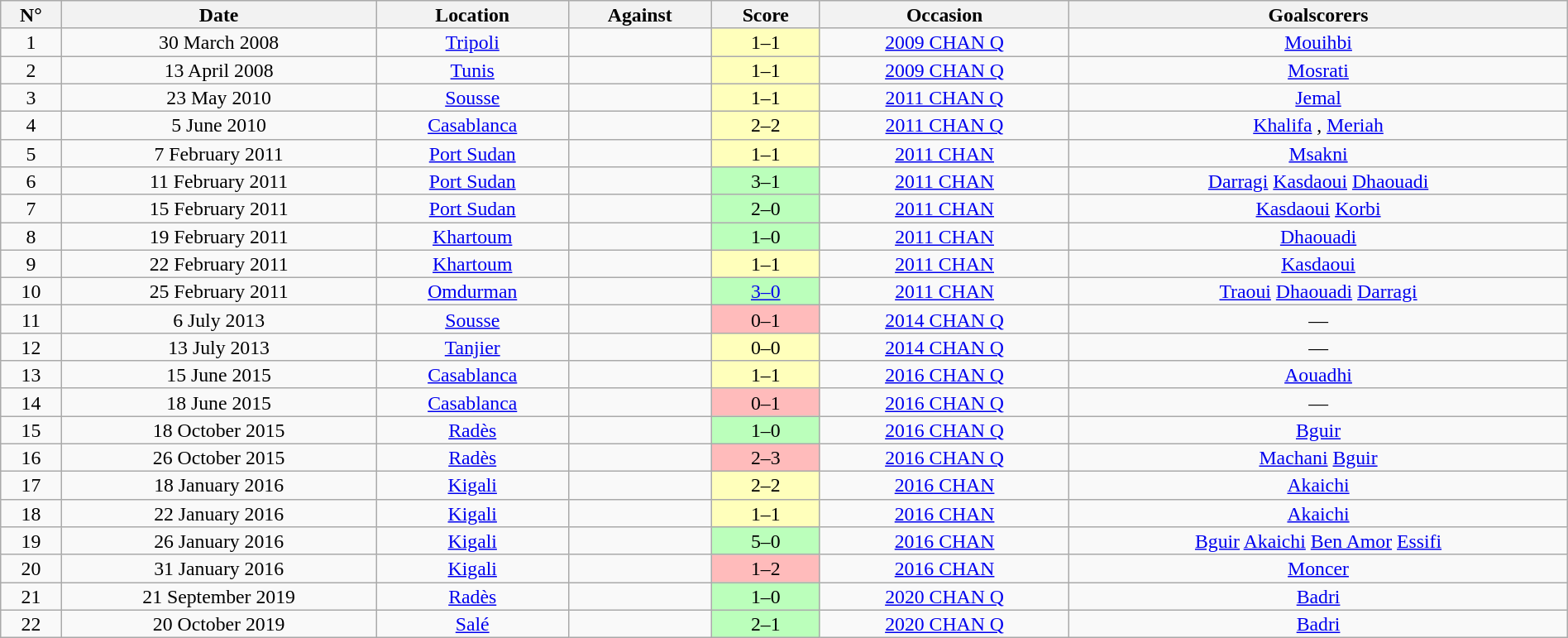<table class="wikitable alternance" width="100%" style="font-size:99%; text-align:center; line-height:15px;">
<tr>
<th>N°</th>
<th>Date</th>
<th>Location</th>
<th>Against</th>
<th>Score</th>
<th>Occasion</th>
<th>Goalscorers</th>
</tr>
<tr>
<td>1</td>
<td>30 March 2008</td>
<td><a href='#'>Tripoli</a></td>
<td align="left"></td>
<td bgcolor="#ffffbb">1–1</td>
<td><a href='#'>2009 CHAN Q</a></td>
<td><a href='#'>Mouihbi</a> </td>
</tr>
<tr>
<td>2</td>
<td>13 April 2008</td>
<td><a href='#'>Tunis</a></td>
<td align="left"></td>
<td bgcolor="#ffffbb">1–1 </td>
<td><a href='#'>2009 CHAN Q</a></td>
<td><a href='#'>Mosrati</a> </td>
</tr>
<tr>
<td>3</td>
<td>23 May 2010</td>
<td><a href='#'>Sousse</a></td>
<td align="left"></td>
<td bgcolor="#ffffbb">1–1</td>
<td><a href='#'>2011 CHAN Q</a></td>
<td><a href='#'>Jemal</a> </td>
</tr>
<tr>
<td>4</td>
<td>5 June 2010</td>
<td><a href='#'>Casablanca</a></td>
<td align="left"></td>
<td bgcolor="#ffffbb">2–2</td>
<td><a href='#'>2011 CHAN Q</a></td>
<td><a href='#'>Khalifa</a> , <a href='#'>Meriah</a> </td>
</tr>
<tr>
<td>5</td>
<td>7 February 2011</td>
<td><a href='#'>Port Sudan</a></td>
<td align="left"></td>
<td bgcolor="#ffffbb">1–1</td>
<td><a href='#'>2011 CHAN</a></td>
<td><a href='#'>Msakni</a> </td>
</tr>
<tr>
<td>6</td>
<td>11 February 2011</td>
<td><a href='#'>Port Sudan</a></td>
<td align="left"></td>
<td bgcolor="#bbffbb">3–1</td>
<td><a href='#'>2011 CHAN</a></td>
<td><a href='#'>Darragi</a>  <a href='#'>Kasdaoui</a>  <a href='#'>Dhaouadi</a> </td>
</tr>
<tr>
<td>7</td>
<td>15 February 2011</td>
<td><a href='#'>Port Sudan</a></td>
<td align="left"></td>
<td bgcolor="#bbffbb">2–0</td>
<td><a href='#'>2011 CHAN</a></td>
<td><a href='#'>Kasdaoui</a>  <a href='#'>Korbi</a> </td>
</tr>
<tr>
<td>8</td>
<td>19 February 2011</td>
<td><a href='#'>Khartoum</a></td>
<td align="left"></td>
<td bgcolor="#bbffbb">1–0</td>
<td><a href='#'>2011 CHAN</a></td>
<td><a href='#'>Dhaouadi</a> </td>
</tr>
<tr>
<td>9</td>
<td>22 February 2011</td>
<td><a href='#'>Khartoum</a></td>
<td align="left"></td>
<td bgcolor="#ffffbb">1–1 </td>
<td><a href='#'>2011 CHAN</a></td>
<td><a href='#'>Kasdaoui</a> </td>
</tr>
<tr>
<td>10</td>
<td>25 February 2011</td>
<td><a href='#'>Omdurman</a></td>
<td align="left"></td>
<td bgcolor="#bbffbb"><a href='#'>3–0</a></td>
<td><a href='#'>2011 CHAN</a></td>
<td><a href='#'>Traoui</a>  <a href='#'>Dhaouadi</a>  <a href='#'>Darragi</a> </td>
</tr>
<tr>
<td>11</td>
<td>6 July 2013</td>
<td><a href='#'>Sousse</a></td>
<td align="left"></td>
<td bgcolor="#ffbbbb">0–1</td>
<td><a href='#'>2014 CHAN Q</a></td>
<td>—</td>
</tr>
<tr>
<td>12</td>
<td>13 July 2013</td>
<td><a href='#'>Tanjier</a></td>
<td align="left"></td>
<td bgcolor="#ffffbb">0–0</td>
<td><a href='#'>2014 CHAN Q</a></td>
<td>—</td>
</tr>
<tr>
<td>13</td>
<td>15 June 2015</td>
<td><a href='#'>Casablanca</a></td>
<td align="left"></td>
<td bgcolor="#ffffbb">1–1</td>
<td><a href='#'>2016 CHAN Q</a></td>
<td><a href='#'>Aouadhi</a> </td>
</tr>
<tr>
<td>14</td>
<td>18 June 2015</td>
<td><a href='#'>Casablanca</a></td>
<td align="left"></td>
<td bgcolor="#ffbbbb">0–1</td>
<td><a href='#'>2016 CHAN Q</a></td>
<td>—</td>
</tr>
<tr>
<td>15</td>
<td>18 October 2015</td>
<td><a href='#'>Radès</a></td>
<td align="left"></td>
<td bgcolor="#bbffbb">1–0</td>
<td><a href='#'>2016 CHAN Q</a></td>
<td><a href='#'>Bguir</a> </td>
</tr>
<tr>
<td>16</td>
<td>26 October 2015</td>
<td><a href='#'>Radès</a></td>
<td align="left"></td>
<td bgcolor="#ffbbbb">2–3</td>
<td><a href='#'>2016 CHAN Q</a></td>
<td><a href='#'>Machani</a>  <a href='#'>Bguir</a> </td>
</tr>
<tr>
<td>17</td>
<td>18 January 2016</td>
<td><a href='#'>Kigali</a></td>
<td align="left"></td>
<td bgcolor="#ffffbb">2–2</td>
<td><a href='#'>2016 CHAN</a></td>
<td><a href='#'>Akaichi</a> </td>
</tr>
<tr>
<td>18</td>
<td>22 January 2016</td>
<td><a href='#'>Kigali</a></td>
<td align="left"></td>
<td bgcolor="#ffffbb">1–1</td>
<td><a href='#'>2016 CHAN</a></td>
<td><a href='#'>Akaichi</a> </td>
</tr>
<tr>
<td>19</td>
<td>26 January 2016</td>
<td><a href='#'>Kigali</a></td>
<td align="left"></td>
<td bgcolor="#bbffbb">5–0</td>
<td><a href='#'>2016 CHAN</a></td>
<td><a href='#'>Bguir</a>  <a href='#'>Akaichi</a>  <a href='#'>Ben Amor</a>  <a href='#'>Essifi</a> </td>
</tr>
<tr>
<td>20</td>
<td>31 January 2016</td>
<td><a href='#'>Kigali</a></td>
<td align="left"></td>
<td bgcolor="#ffbbbb">1–2</td>
<td><a href='#'>2016 CHAN</a></td>
<td><a href='#'>Moncer</a> </td>
</tr>
<tr>
<td>21</td>
<td>21 September 2019</td>
<td><a href='#'>Radès</a></td>
<td align="left"></td>
<td bgcolor="#bbffbb">1–0</td>
<td><a href='#'>2020 CHAN Q</a></td>
<td><a href='#'>Badri</a> </td>
</tr>
<tr>
<td>22</td>
<td>20 October 2019</td>
<td><a href='#'>Salé</a></td>
<td align="left"></td>
<td bgcolor="#bbffbb">2–1</td>
<td><a href='#'>2020 CHAN Q</a></td>
<td><a href='#'>Badri</a> </td>
</tr>
</table>
